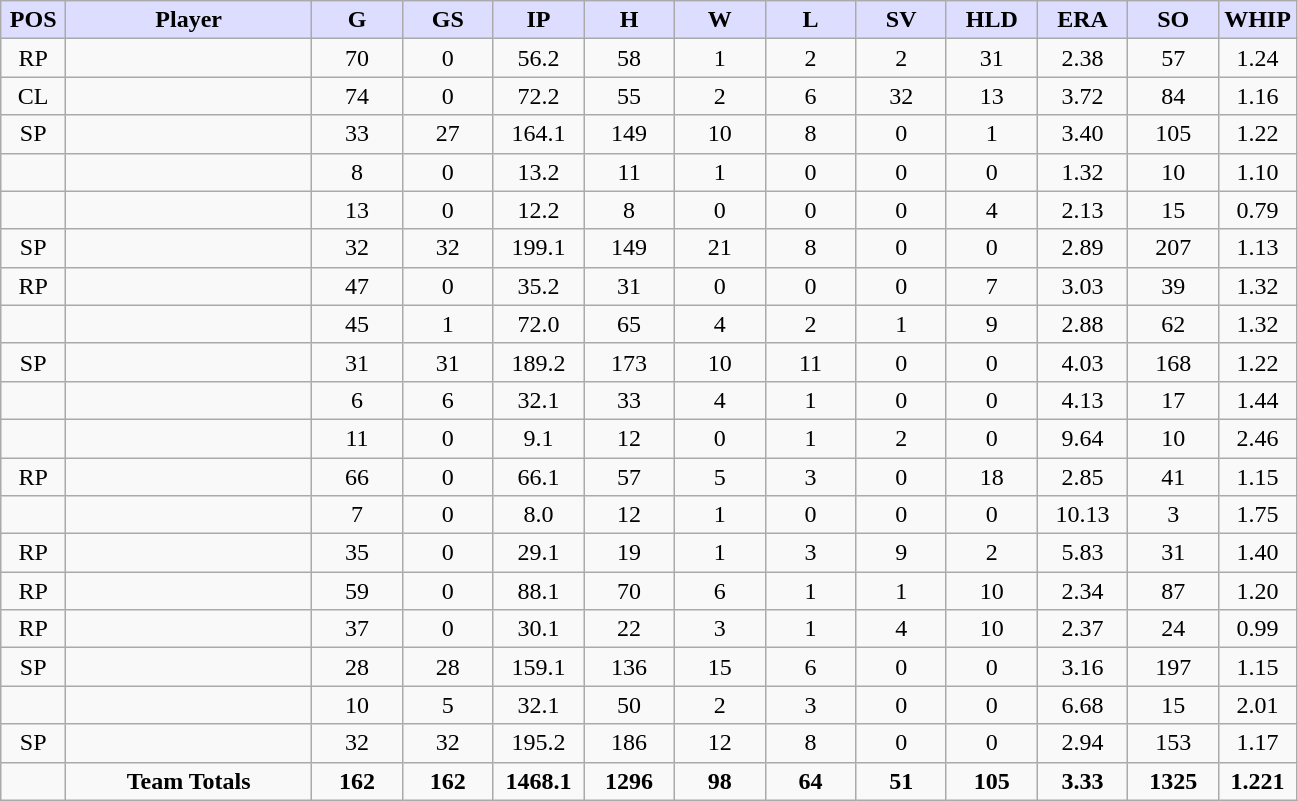<table class="wikitable sortable">
<tr>
<th style="background:#ddf; width:5%;">POS</th>
<th style="background:#ddf; width:19%;">Player</th>
<th style="background:#ddf; width:7%;">G</th>
<th style="background:#ddf; width:7%;">GS</th>
<th style="background:#ddf; width:7%;">IP</th>
<th style="background:#ddf; width:7%;">H</th>
<th style="background:#ddf; width:7%;">W</th>
<th style="background:#ddf; width:7%;">L</th>
<th style="background:#ddf; width:7%;">SV</th>
<th style="background:#ddf; width:7%;">HLD</th>
<th style="background:#ddf; width:7%;">ERA</th>
<th style="background:#ddf; width:7%;">SO</th>
<th style="background:#ddf; width:7%;">WHIP</th>
</tr>
<tr style="text-align:center;">
<td>RP</td>
<td></td>
<td>70</td>
<td>0</td>
<td>56.2</td>
<td>58</td>
<td>1</td>
<td>2</td>
<td>2</td>
<td>31</td>
<td>2.38</td>
<td>57</td>
<td>1.24</td>
</tr>
<tr style="text-align:center;">
<td>CL</td>
<td></td>
<td>74</td>
<td>0</td>
<td>72.2</td>
<td>55</td>
<td>2</td>
<td>6</td>
<td>32</td>
<td>13</td>
<td>3.72</td>
<td>84</td>
<td>1.16</td>
</tr>
<tr style="text-align:center;">
<td>SP</td>
<td></td>
<td>33</td>
<td>27</td>
<td>164.1</td>
<td>149</td>
<td>10</td>
<td>8</td>
<td>0</td>
<td>1</td>
<td>3.40</td>
<td>105</td>
<td>1.22</td>
</tr>
<tr style="text-align:center;">
<td></td>
<td></td>
<td>8</td>
<td>0</td>
<td>13.2</td>
<td>11</td>
<td>1</td>
<td>0</td>
<td>0</td>
<td>0</td>
<td>1.32</td>
<td>10</td>
<td>1.10</td>
</tr>
<tr style="text-align:center;">
<td></td>
<td></td>
<td>13</td>
<td>0</td>
<td>12.2</td>
<td>8</td>
<td>0</td>
<td>0</td>
<td>0</td>
<td>4</td>
<td>2.13</td>
<td>15</td>
<td>0.79</td>
</tr>
<tr style="text-align:center;">
<td>SP</td>
<td></td>
<td>32</td>
<td>32</td>
<td>199.1</td>
<td>149</td>
<td>21</td>
<td>8</td>
<td>0</td>
<td>0</td>
<td>2.89</td>
<td>207</td>
<td>1.13</td>
</tr>
<tr style="text-align:center;">
<td>RP</td>
<td></td>
<td>47</td>
<td>0</td>
<td>35.2</td>
<td>31</td>
<td>0</td>
<td>0</td>
<td>0</td>
<td>7</td>
<td>3.03</td>
<td>39</td>
<td>1.32</td>
</tr>
<tr style="text-align:center;">
<td></td>
<td></td>
<td>45</td>
<td>1</td>
<td>72.0</td>
<td>65</td>
<td>4</td>
<td>2</td>
<td>1</td>
<td>9</td>
<td>2.88</td>
<td>62</td>
<td>1.32</td>
</tr>
<tr style="text-align:center;">
<td>SP</td>
<td></td>
<td>31</td>
<td>31</td>
<td>189.2</td>
<td>173</td>
<td>10</td>
<td>11</td>
<td>0</td>
<td>0</td>
<td>4.03</td>
<td>168</td>
<td>1.22</td>
</tr>
<tr style="text-align:center;">
<td></td>
<td></td>
<td>6</td>
<td>6</td>
<td>32.1</td>
<td>33</td>
<td>4</td>
<td>1</td>
<td>0</td>
<td>0</td>
<td>4.13</td>
<td>17</td>
<td>1.44</td>
</tr>
<tr style="text-align:center;">
<td></td>
<td></td>
<td>11</td>
<td>0</td>
<td>9.1</td>
<td>12</td>
<td>0</td>
<td>1</td>
<td>2</td>
<td>0</td>
<td>9.64</td>
<td>10</td>
<td>2.46</td>
</tr>
<tr style="text-align:center;">
<td>RP</td>
<td></td>
<td>66</td>
<td>0</td>
<td>66.1</td>
<td>57</td>
<td>5</td>
<td>3</td>
<td>0</td>
<td>18</td>
<td>2.85</td>
<td>41</td>
<td>1.15</td>
</tr>
<tr style="text-align:center;">
<td></td>
<td></td>
<td>7</td>
<td>0</td>
<td>8.0</td>
<td>12</td>
<td>1</td>
<td>0</td>
<td>0</td>
<td>0</td>
<td>10.13</td>
<td>3</td>
<td>1.75</td>
</tr>
<tr style="text-align:center;">
<td>RP</td>
<td></td>
<td>35</td>
<td>0</td>
<td>29.1</td>
<td>19</td>
<td>1</td>
<td>3</td>
<td>9</td>
<td>2</td>
<td>5.83</td>
<td>31</td>
<td>1.40</td>
</tr>
<tr style="text-align:center;">
<td>RP</td>
<td></td>
<td>59</td>
<td>0</td>
<td>88.1</td>
<td>70</td>
<td>6</td>
<td>1</td>
<td>1</td>
<td>10</td>
<td>2.34</td>
<td>87</td>
<td>1.20</td>
</tr>
<tr style="text-align:center;">
<td>RP</td>
<td></td>
<td>37</td>
<td>0</td>
<td>30.1</td>
<td>22</td>
<td>3</td>
<td>1</td>
<td>4</td>
<td>10</td>
<td>2.37</td>
<td>24</td>
<td>0.99</td>
</tr>
<tr style="text-align:center;">
<td>SP</td>
<td></td>
<td>28</td>
<td>28</td>
<td>159.1</td>
<td>136</td>
<td>15</td>
<td>6</td>
<td>0</td>
<td>0</td>
<td>3.16</td>
<td>197</td>
<td>1.15</td>
</tr>
<tr style="text-align:center;">
<td></td>
<td></td>
<td>10</td>
<td>5</td>
<td>32.1</td>
<td>50</td>
<td>2</td>
<td>3</td>
<td>0</td>
<td>0</td>
<td>6.68</td>
<td>15</td>
<td>2.01</td>
</tr>
<tr style="text-align:center;">
<td>SP</td>
<td></td>
<td>32</td>
<td>32</td>
<td>195.2</td>
<td>186</td>
<td>12</td>
<td>8</td>
<td>0</td>
<td>0</td>
<td>2.94</td>
<td>153</td>
<td>1.17</td>
</tr>
<tr align="center" class="unsortable">
<td></td>
<td><strong>Team Totals</strong></td>
<td><strong>162</strong></td>
<td><strong>162</strong></td>
<td><strong>1468.1</strong></td>
<td><strong>1296</strong></td>
<td><strong>98</strong></td>
<td><strong>64</strong></td>
<td><strong>51</strong></td>
<td><strong>105</strong></td>
<td><strong>3.33</strong></td>
<td><strong>1325</strong></td>
<td><strong>1.221</strong></td>
</tr>
</table>
